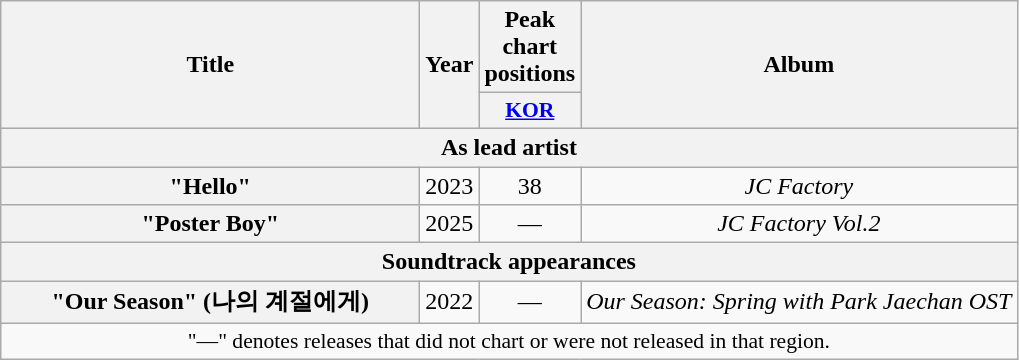<table class="wikitable plainrowheaders" style="text-align:center;" border="1">
<tr>
<th rowspan="2" scope="col" style="width:17em;">Title</th>
<th rowspan="2" scope="col">Year</th>
<th colspan="1" scope="col">Peak chart positions</th>
<th rowspan="2" scope="col">Album</th>
</tr>
<tr>
<th scope="col" style="width:3em;font-size:90%;"><a href='#'>KOR</a><br></th>
</tr>
<tr>
<th colspan="4">As lead artist</th>
</tr>
<tr>
<th scope="row">"Hello"</th>
<td>2023</td>
<td>38</td>
<td><em>JC Factory</em></td>
</tr>
<tr>
<th scope="row">"Poster Boy"</th>
<td>2025</td>
<td>—</td>
<td><em>JC Factory Vol.2</em></td>
</tr>
<tr>
<th colspan="4">Soundtrack appearances</th>
</tr>
<tr>
<th scope="row">"Our Season" (나의 계절에게)</th>
<td>2022</td>
<td>—</td>
<td><em>Our Season: Spring with Park Jaechan OST</em></td>
</tr>
<tr>
<td colspan="4" style="font-size:90%">"—" denotes releases that did not chart or were not released in that region.</td>
</tr>
</table>
